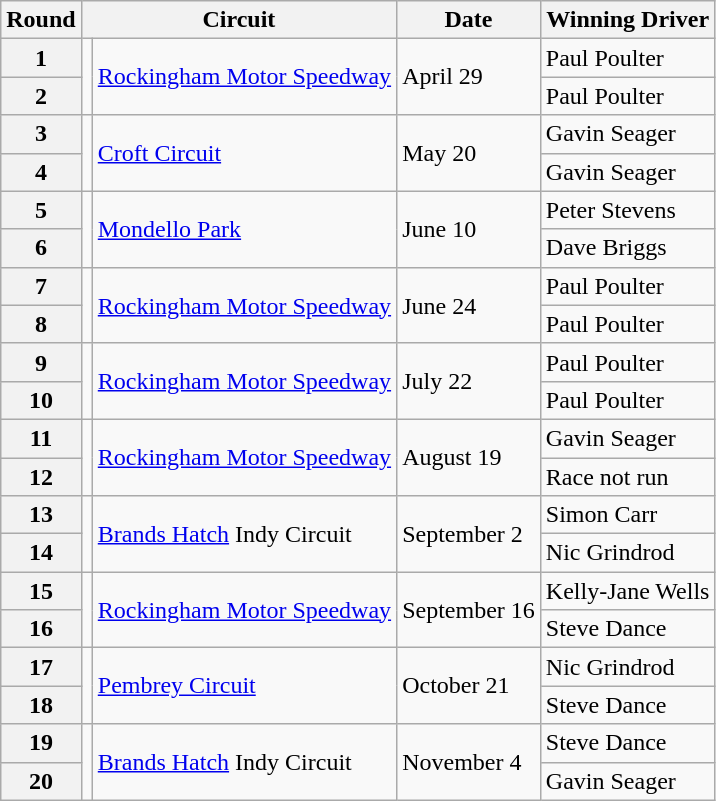<table class="wikitable">
<tr>
<th>Round</th>
<th colspan=2>Circuit</th>
<th>Date</th>
<th>Winning Driver</th>
</tr>
<tr>
<th>1</th>
<td rowspan=2></td>
<td rowspan=2><a href='#'>Rockingham Motor Speedway</a></td>
<td rowspan=2>April 29</td>
<td>Paul Poulter</td>
</tr>
<tr>
<th>2</th>
<td>Paul Poulter</td>
</tr>
<tr>
<th>3</th>
<td rowspan=2></td>
<td rowspan=2><a href='#'>Croft Circuit</a></td>
<td rowspan=2>May 20</td>
<td>Gavin Seager</td>
</tr>
<tr>
<th>4</th>
<td>Gavin Seager</td>
</tr>
<tr>
<th>5</th>
<td rowspan=2></td>
<td rowspan=2><a href='#'>Mondello Park</a></td>
<td rowspan=2>June 10</td>
<td>Peter Stevens</td>
</tr>
<tr>
<th>6</th>
<td>Dave Briggs</td>
</tr>
<tr>
<th>7</th>
<td rowspan=2></td>
<td rowspan=2><a href='#'>Rockingham Motor Speedway</a></td>
<td rowspan=2>June 24</td>
<td>Paul Poulter</td>
</tr>
<tr>
<th>8</th>
<td>Paul Poulter</td>
</tr>
<tr>
<th>9</th>
<td rowspan=2></td>
<td rowspan=2><a href='#'>Rockingham Motor Speedway</a></td>
<td rowspan=2>July 22</td>
<td>Paul Poulter</td>
</tr>
<tr>
<th>10</th>
<td>Paul Poulter</td>
</tr>
<tr>
<th>11</th>
<td rowspan=2></td>
<td rowspan=2><a href='#'>Rockingham Motor Speedway</a></td>
<td rowspan=2>August 19</td>
<td>Gavin Seager</td>
</tr>
<tr>
<th>12</th>
<td>Race not run</td>
</tr>
<tr>
<th>13</th>
<td rowspan=2></td>
<td rowspan=2><a href='#'>Brands Hatch</a> Indy Circuit</td>
<td rowspan=2>September 2</td>
<td>Simon Carr</td>
</tr>
<tr>
<th>14</th>
<td>Nic Grindrod</td>
</tr>
<tr>
<th>15</th>
<td rowspan=2></td>
<td rowspan=2><a href='#'>Rockingham Motor Speedway</a></td>
<td rowspan=2>September 16</td>
<td>Kelly-Jane Wells</td>
</tr>
<tr>
<th>16</th>
<td>Steve Dance</td>
</tr>
<tr>
<th>17</th>
<td rowspan=2></td>
<td rowspan=2><a href='#'>Pembrey Circuit</a></td>
<td rowspan=2>October 21</td>
<td>Nic Grindrod</td>
</tr>
<tr>
<th>18</th>
<td>Steve Dance</td>
</tr>
<tr>
<th>19</th>
<td rowspan=2></td>
<td rowspan=2><a href='#'>Brands Hatch</a> Indy Circuit</td>
<td rowspan=2>November 4</td>
<td>Steve Dance</td>
</tr>
<tr>
<th>20</th>
<td>Gavin Seager</td>
</tr>
</table>
